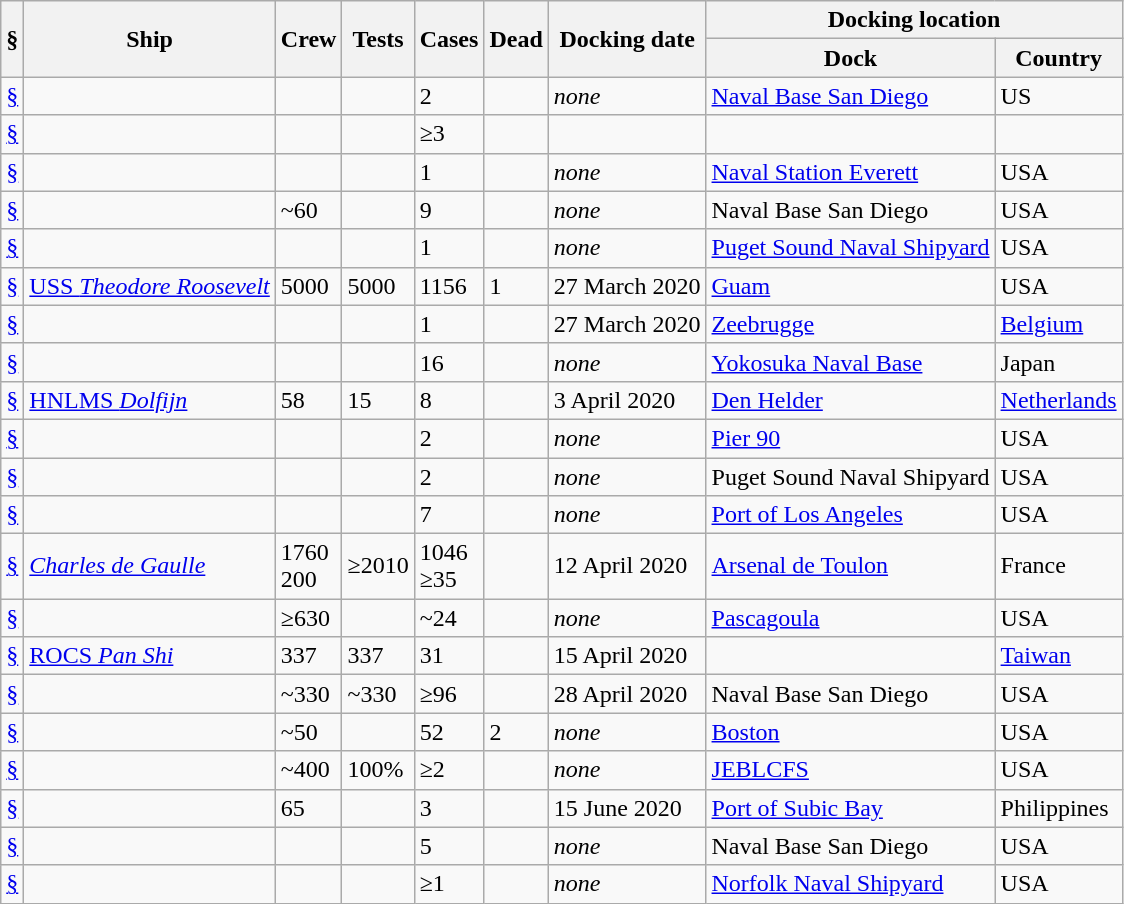<table class="wikitable sortable">
<tr>
<th rowspan="2" scope="col" class="unsortable">§ </th>
<th rowspan="2" scope="col">Ship</th>
<th rowspan="2" scope="col" data-sort-type="number">Crew </th>
<th rowspan="2" scope="col" data-sort-type="number">Tests</th>
<th rowspan="2" scope="col" data-sort-type="number">Cases</th>
<th rowspan="2" scope="col" data-sort-type="number">Dead</th>
<th rowspan="2" scope="col" data-sort-type="date">Docking date </th>
<th colspan="2" scope="col" class="unsortable">Docking location</th>
</tr>
<tr>
<th>Dock</th>
<th>Country</th>
</tr>
<tr>
<td><a href='#'>§</a> </td>
<td> </td>
<td></td>
<td></td>
<td>2</td>
<td></td>
<td><em>none</em></td>
<td><a href='#'>Naval Base San Diego</a></td>
<td>US</td>
</tr>
<tr>
<td><a href='#'>§</a> </td>
<td> </td>
<td></td>
<td></td>
<td>≥3</td>
<td></td>
<td></td>
<td></td>
<td></td>
</tr>
<tr>
<td><a href='#'>§</a> </td>
<td> </td>
<td></td>
<td></td>
<td>1</td>
<td></td>
<td><em>none</em></td>
<td><a href='#'>Naval Station Everett</a></td>
<td>USA</td>
</tr>
<tr>
<td><a href='#'>§</a> </td>
<td> </td>
<td>~60</td>
<td></td>
<td>9</td>
<td></td>
<td><em>none</em></td>
<td>Naval Base San Diego</td>
<td>USA</td>
</tr>
<tr>
<td><a href='#'>§</a> </td>
<td> </td>
<td></td>
<td></td>
<td>1</td>
<td></td>
<td><em>none</em></td>
<td><a href='#'>Puget Sound Naval Shipyard</a></td>
<td>USA</td>
</tr>
<tr>
<td><a href='#'>§</a> </td>
<td> <a href='#'>USS <em>Theodore Roosevelt</em></a></td>
<td>5000</td>
<td>5000</td>
<td>1156</td>
<td>1</td>
<td>27 March 2020</td>
<td><a href='#'>Guam</a></td>
<td>USA</td>
</tr>
<tr>
<td><a href='#'>§</a> </td>
<td> </td>
<td></td>
<td></td>
<td>1</td>
<td></td>
<td>27 March 2020</td>
<td><a href='#'>Zeebrugge</a></td>
<td><a href='#'>Belgium</a></td>
</tr>
<tr>
<td><a href='#'>§</a> </td>
<td> </td>
<td></td>
<td></td>
<td>16</td>
<td></td>
<td><em>none</em></td>
<td><a href='#'>Yokosuka Naval Base</a></td>
<td>Japan</td>
</tr>
<tr>
<td><a href='#'>§</a> </td>
<td> <a href='#'>HNLMS <em>Dolfijn</em></a></td>
<td>58</td>
<td>15</td>
<td>8</td>
<td></td>
<td>3 April 2020</td>
<td><a href='#'>Den Helder</a></td>
<td><a href='#'>Netherlands</a></td>
</tr>
<tr>
<td><a href='#'>§</a> </td>
<td> </td>
<td></td>
<td></td>
<td>2</td>
<td></td>
<td><em>none</em></td>
<td><a href='#'>Pier 90</a></td>
<td>USA</td>
</tr>
<tr>
<td><a href='#'>§</a> </td>
<td> </td>
<td></td>
<td></td>
<td>2</td>
<td></td>
<td><em>none</em></td>
<td>Puget Sound Naval Shipyard</td>
<td>USA</td>
</tr>
<tr>
<td><a href='#'>§</a> </td>
<td> </td>
<td></td>
<td></td>
<td>7</td>
<td></td>
<td><em>none</em></td>
<td><a href='#'>Port of Los Angeles</a></td>
<td>USA</td>
</tr>
<tr>
<td><a href='#'>§</a> </td>
<td> <em><a href='#'>Charles de Gaulle</a></em><br> </td>
<td>1760<br>200</td>
<td>≥2010</td>
<td>1046<br>≥35</td>
<td></td>
<td>12 April 2020</td>
<td><a href='#'>Arsenal de Toulon</a></td>
<td>France</td>
</tr>
<tr>
<td><a href='#'>§</a> </td>
<td> </td>
<td>≥630</td>
<td></td>
<td>~24</td>
<td></td>
<td><em>none</em></td>
<td><a href='#'>Pascagoula</a></td>
<td>USA</td>
</tr>
<tr>
<td><a href='#'>§</a> </td>
<td> <a href='#'>ROCS <em>Pan Shi</em></a></td>
<td>337</td>
<td>337</td>
<td>31</td>
<td></td>
<td>15 April 2020</td>
<td></td>
<td><a href='#'>Taiwan</a></td>
</tr>
<tr>
<td><a href='#'>§</a> </td>
<td> </td>
<td>~330</td>
<td>~330</td>
<td>≥96</td>
<td></td>
<td>28 April 2020</td>
<td>Naval Base San Diego</td>
<td>USA</td>
</tr>
<tr>
<td><a href='#'>§</a> </td>
<td> </td>
<td>~50</td>
<td></td>
<td>52</td>
<td>2</td>
<td><em>none</em></td>
<td><a href='#'>Boston</a></td>
<td>USA</td>
</tr>
<tr>
<td><a href='#'>§</a> </td>
<td> </td>
<td>~400</td>
<td>100%</td>
<td>≥2</td>
<td></td>
<td><em>none</em></td>
<td><a href='#'>JEBLCFS</a></td>
<td>USA</td>
</tr>
<tr>
<td><a href='#'>§</a> </td>
<td> </td>
<td>65</td>
<td></td>
<td>3</td>
<td></td>
<td>15 June 2020</td>
<td><a href='#'>Port of Subic Bay</a></td>
<td>Philippines</td>
</tr>
<tr>
<td><a href='#'>§</a> </td>
<td> </td>
<td></td>
<td></td>
<td>5</td>
<td></td>
<td><em>none</em></td>
<td>Naval Base San Diego</td>
<td>USA</td>
</tr>
<tr>
<td><a href='#'>§</a> </td>
<td> </td>
<td></td>
<td></td>
<td>≥1</td>
<td></td>
<td><em>none</em></td>
<td><a href='#'>Norfolk Naval Shipyard</a></td>
<td>USA</td>
</tr>
</table>
